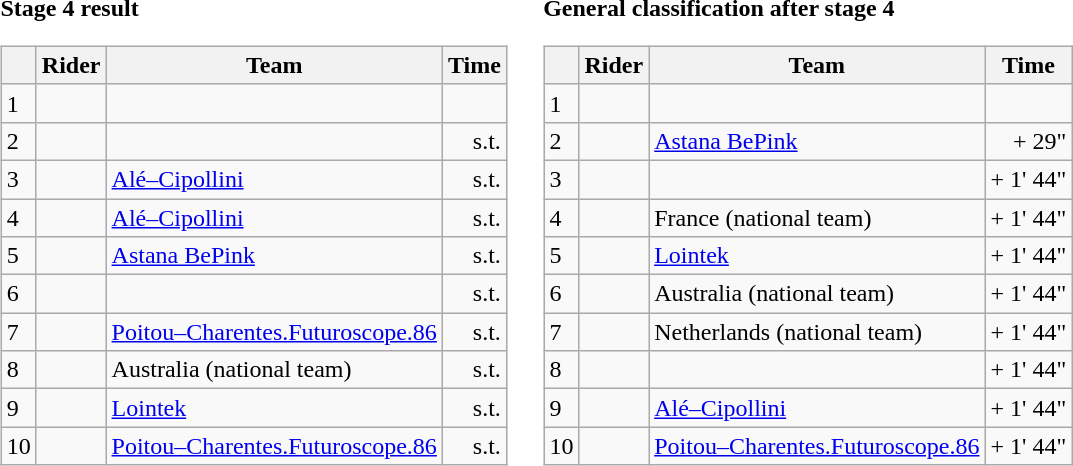<table>
<tr>
<td><strong>Stage 4 result</strong><br><table class="wikitable">
<tr>
<th></th>
<th>Rider</th>
<th>Team</th>
<th>Time</th>
</tr>
<tr>
<td>1</td>
<td></td>
<td></td>
<td align="right"></td>
</tr>
<tr>
<td>2</td>
<td></td>
<td></td>
<td align="right">s.t.</td>
</tr>
<tr>
<td>3</td>
<td></td>
<td><a href='#'>Alé–Cipollini</a></td>
<td align="right">s.t.</td>
</tr>
<tr>
<td>4</td>
<td></td>
<td><a href='#'>Alé–Cipollini</a></td>
<td align="right">s.t.</td>
</tr>
<tr>
<td>5</td>
<td></td>
<td><a href='#'>Astana BePink</a></td>
<td align="right">s.t.</td>
</tr>
<tr>
<td>6</td>
<td></td>
<td></td>
<td align="right">s.t.</td>
</tr>
<tr>
<td>7</td>
<td></td>
<td><a href='#'>Poitou–Charentes.Futuroscope.86</a></td>
<td align="right">s.t.</td>
</tr>
<tr>
<td>8</td>
<td></td>
<td>Australia (national team)</td>
<td align="right">s.t.</td>
</tr>
<tr>
<td>9</td>
<td></td>
<td><a href='#'>Lointek</a></td>
<td align="right">s.t.</td>
</tr>
<tr>
<td>10</td>
<td></td>
<td><a href='#'>Poitou–Charentes.Futuroscope.86</a></td>
<td align="right">s.t.</td>
</tr>
</table>
</td>
<td></td>
<td><strong>General classification after stage 4</strong><br><table class="wikitable">
<tr>
<th></th>
<th>Rider</th>
<th>Team</th>
<th>Time</th>
</tr>
<tr>
<td>1</td>
<td></td>
<td></td>
<td align="right"></td>
</tr>
<tr>
<td>2</td>
<td></td>
<td><a href='#'>Astana BePink</a></td>
<td align="right">+ 29"</td>
</tr>
<tr>
<td>3</td>
<td></td>
<td></td>
<td align="right">+ 1' 44"</td>
</tr>
<tr>
<td>4</td>
<td></td>
<td>France (national team)</td>
<td align="right">+ 1' 44"</td>
</tr>
<tr>
<td>5</td>
<td></td>
<td><a href='#'>Lointek</a></td>
<td align="right">+ 1' 44"</td>
</tr>
<tr>
<td>6</td>
<td></td>
<td>Australia (national team)</td>
<td align="right">+ 1' 44"</td>
</tr>
<tr>
<td>7</td>
<td></td>
<td>Netherlands (national team)</td>
<td align="right">+ 1' 44"</td>
</tr>
<tr>
<td>8</td>
<td></td>
<td></td>
<td align="right">+ 1' 44"</td>
</tr>
<tr>
<td>9</td>
<td></td>
<td><a href='#'>Alé–Cipollini</a></td>
<td align="right">+ 1' 44"</td>
</tr>
<tr>
<td>10</td>
<td></td>
<td><a href='#'>Poitou–Charentes.Futuroscope.86</a></td>
<td align="right">+ 1' 44"</td>
</tr>
</table>
</td>
</tr>
</table>
